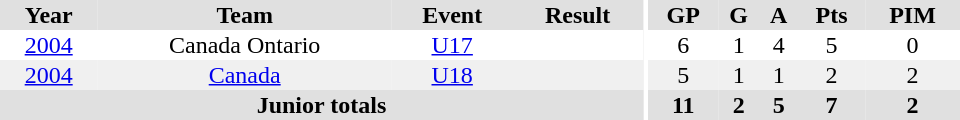<table border="0" cellpadding="1" cellspacing="0" ID="Table3" style="text-align:center; width:40em">
<tr ALIGN="center" bgcolor="#e0e0e0">
<th>Year</th>
<th>Team</th>
<th>Event</th>
<th>Result</th>
<th rowspan="99" bgcolor="#ffffff"></th>
<th>GP</th>
<th>G</th>
<th>A</th>
<th>Pts</th>
<th>PIM</th>
</tr>
<tr>
<td><a href='#'>2004</a></td>
<td>Canada Ontario</td>
<td><a href='#'>U17</a></td>
<td></td>
<td>6</td>
<td>1</td>
<td>4</td>
<td>5</td>
<td>0</td>
</tr>
<tr bgcolor="#f0f0f0">
<td><a href='#'>2004</a></td>
<td><a href='#'>Canada</a></td>
<td><a href='#'>U18</a></td>
<td></td>
<td>5</td>
<td>1</td>
<td>1</td>
<td>2</td>
<td>2</td>
</tr>
<tr bgcolor="#e0e0e0">
<th colspan="4">Junior totals</th>
<th>11</th>
<th>2</th>
<th>5</th>
<th>7</th>
<th>2</th>
</tr>
</table>
